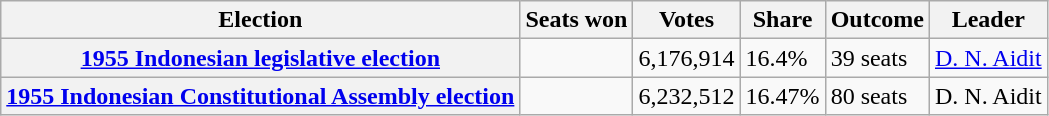<table class="wikitable">
<tr>
<th>Election</th>
<th>Seats won</th>
<th>Votes</th>
<th>Share</th>
<th>Outcome</th>
<th>Leader</th>
</tr>
<tr>
<th><a href='#'>1955 Indonesian legislative election</a></th>
<td></td>
<td>6,176,914</td>
<td>16.4%</td>
<td> 39 seats</td>
<td><a href='#'>D. N. Aidit</a></td>
</tr>
<tr>
<th><a href='#'>1955 Indonesian Constitutional Assembly election</a></th>
<td></td>
<td>6,232,512</td>
<td>16.47%</td>
<td> 80 seats</td>
<td>D. N. Aidit</td>
</tr>
</table>
